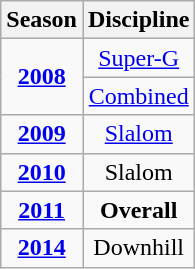<table class="wikitable" style="text-align:center; font-size:100%;">
<tr>
<th>Season</th>
<th>Discipline</th>
</tr>
<tr>
<td rowspan=2><strong><a href='#'>2008</a></strong></td>
<td><a href='#'>Super-G</a></td>
</tr>
<tr>
<td><a href='#'>Combined</a></td>
</tr>
<tr>
<td><strong><a href='#'>2009</a></strong></td>
<td><a href='#'>Slalom</a></td>
</tr>
<tr>
<td><strong><a href='#'>2010</a></strong></td>
<td>Slalom</td>
</tr>
<tr>
<td><strong><a href='#'>2011</a></strong></td>
<td><strong>Overall</strong></td>
</tr>
<tr>
<td><strong><a href='#'>2014</a></strong></td>
<td>Downhill</td>
</tr>
</table>
